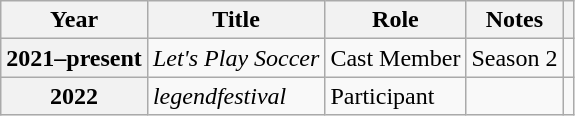<table class="wikitable sortable plainrowheaders">
<tr>
<th scope="col">Year</th>
<th scope="col">Title</th>
<th scope="col">Role</th>
<th scope="col">Notes</th>
<th scope="col" class="unsortable"></th>
</tr>
<tr>
<th scope="row">2021–present</th>
<td><em>Let's Play Soccer</em></td>
<td>Cast Member</td>
<td>Season 2</td>
<td></td>
</tr>
<tr>
<th scope="row">2022</th>
<td><em>legendfestival</em></td>
<td>Participant</td>
<td></td>
<td></td>
</tr>
</table>
